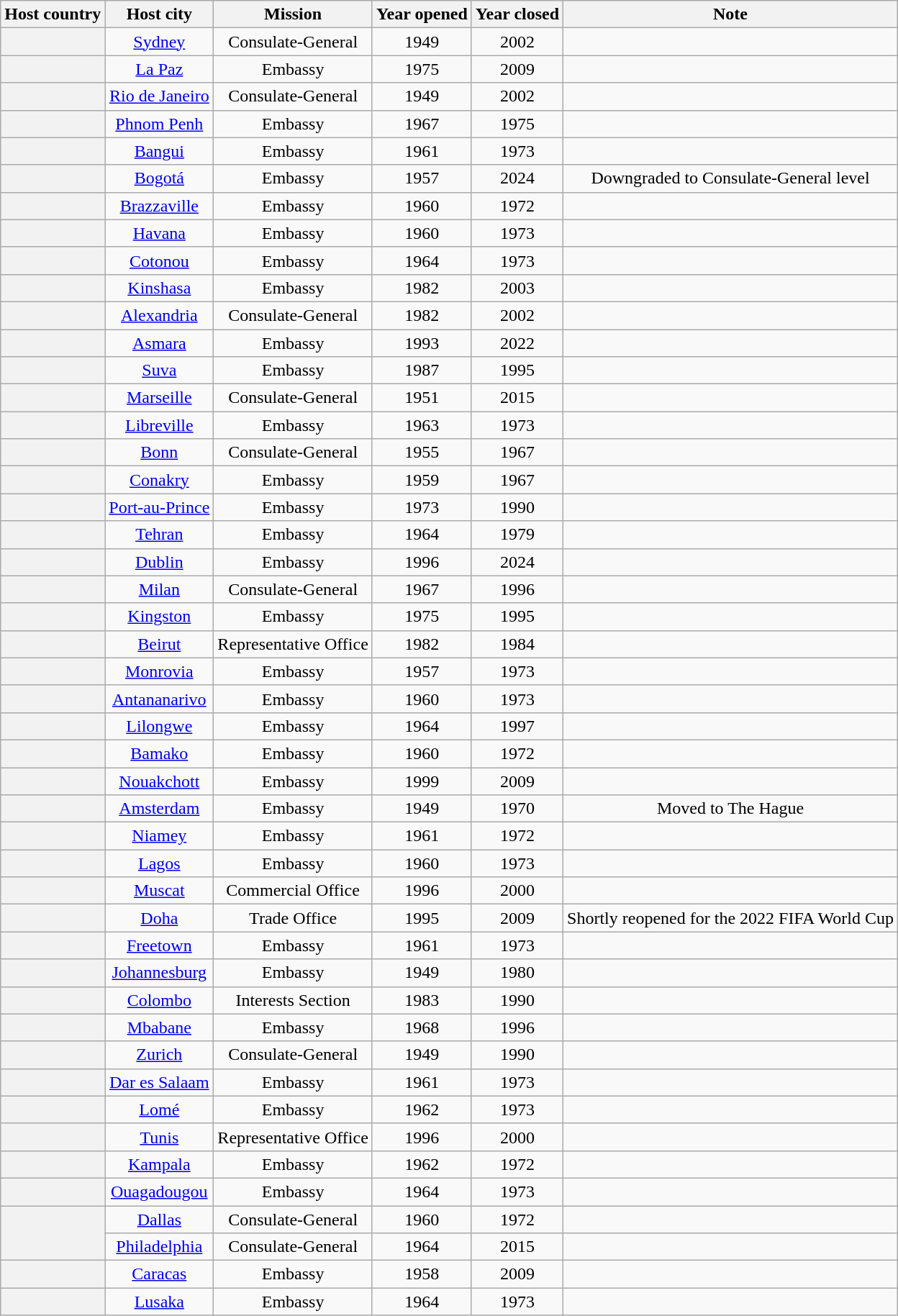<table class="wikitable plainrowheaders" style="text-align:center;">
<tr>
<th scope="col">Host country</th>
<th scope="col">Host city</th>
<th scope="col">Mission</th>
<th scope="col">Year opened</th>
<th scope="col">Year closed</th>
<th scope="col">Note</th>
</tr>
<tr>
<th></th>
<td><a href='#'>Sydney</a></td>
<td>Consulate-General</td>
<td>1949</td>
<td>2002</td>
<td></td>
</tr>
<tr>
<th></th>
<td><a href='#'>La Paz</a></td>
<td>Embassy</td>
<td>1975</td>
<td>2009</td>
<td></td>
</tr>
<tr>
<th></th>
<td><a href='#'>Rio de Janeiro</a></td>
<td>Consulate-General</td>
<td>1949</td>
<td>2002</td>
<td></td>
</tr>
<tr>
<th></th>
<td><a href='#'>Phnom Penh</a></td>
<td>Embassy</td>
<td>1967</td>
<td>1975</td>
<td></td>
</tr>
<tr>
<th></th>
<td><a href='#'>Bangui</a></td>
<td>Embassy</td>
<td>1961</td>
<td>1973</td>
<td></td>
</tr>
<tr>
<th></th>
<td><a href='#'>Bogotá</a></td>
<td>Embassy</td>
<td>1957</td>
<td>2024</td>
<td>Downgraded to Consulate-General level</td>
</tr>
<tr>
<th></th>
<td><a href='#'>Brazzaville</a></td>
<td>Embassy</td>
<td>1960</td>
<td>1972</td>
<td></td>
</tr>
<tr>
<th></th>
<td><a href='#'>Havana</a></td>
<td>Embassy</td>
<td>1960</td>
<td>1973</td>
<td></td>
</tr>
<tr>
<th></th>
<td><a href='#'>Cotonou</a></td>
<td>Embassy</td>
<td>1964</td>
<td>1973</td>
<td></td>
</tr>
<tr>
<th></th>
<td><a href='#'>Kinshasa</a></td>
<td>Embassy</td>
<td>1982</td>
<td>2003</td>
<td></td>
</tr>
<tr>
<th></th>
<td><a href='#'>Alexandria</a></td>
<td>Consulate-General</td>
<td>1982</td>
<td>2002</td>
<td></td>
</tr>
<tr>
<th></th>
<td><a href='#'>Asmara</a></td>
<td>Embassy</td>
<td>1993</td>
<td>2022</td>
<td></td>
</tr>
<tr>
<th></th>
<td><a href='#'>Suva</a></td>
<td>Embassy</td>
<td>1987</td>
<td>1995</td>
<td></td>
</tr>
<tr>
<th></th>
<td><a href='#'>Marseille</a></td>
<td>Consulate-General</td>
<td>1951</td>
<td>2015</td>
<td></td>
</tr>
<tr>
<th></th>
<td><a href='#'>Libreville</a></td>
<td>Embassy</td>
<td>1963</td>
<td>1973</td>
<td></td>
</tr>
<tr>
<th></th>
<td><a href='#'>Bonn</a></td>
<td>Consulate-General</td>
<td>1955</td>
<td>1967</td>
<td></td>
</tr>
<tr>
<th></th>
<td><a href='#'>Conakry</a></td>
<td>Embassy</td>
<td>1959</td>
<td>1967</td>
<td></td>
</tr>
<tr>
<th></th>
<td><a href='#'>Port-au-Prince</a></td>
<td>Embassy</td>
<td>1973</td>
<td>1990</td>
<td></td>
</tr>
<tr>
<th></th>
<td><a href='#'>Tehran</a></td>
<td>Embassy</td>
<td>1964</td>
<td>1979</td>
<td></td>
</tr>
<tr>
<th></th>
<td><a href='#'>Dublin</a></td>
<td>Embassy</td>
<td>1996</td>
<td>2024</td>
<td></td>
</tr>
<tr>
<th></th>
<td><a href='#'>Milan</a></td>
<td>Consulate-General</td>
<td>1967</td>
<td>1996</td>
<td></td>
</tr>
<tr>
<th></th>
<td><a href='#'>Kingston</a></td>
<td>Embassy</td>
<td>1975</td>
<td>1995</td>
<td></td>
</tr>
<tr>
<th></th>
<td><a href='#'>Beirut</a></td>
<td>Representative Office</td>
<td>1982</td>
<td>1984</td>
<td></td>
</tr>
<tr>
<th></th>
<td><a href='#'>Monrovia</a></td>
<td>Embassy</td>
<td>1957</td>
<td>1973</td>
<td></td>
</tr>
<tr>
<th></th>
<td><a href='#'>Antananarivo</a></td>
<td>Embassy</td>
<td>1960</td>
<td>1973</td>
<td></td>
</tr>
<tr>
<th></th>
<td><a href='#'>Lilongwe</a></td>
<td>Embassy</td>
<td>1964</td>
<td>1997</td>
<td></td>
</tr>
<tr>
<th></th>
<td><a href='#'>Bamako</a></td>
<td>Embassy</td>
<td>1960</td>
<td>1972</td>
<td></td>
</tr>
<tr>
<th></th>
<td><a href='#'>Nouakchott</a></td>
<td>Embassy</td>
<td>1999</td>
<td>2009</td>
<td></td>
</tr>
<tr>
<th></th>
<td><a href='#'>Amsterdam</a></td>
<td>Embassy</td>
<td>1949</td>
<td>1970</td>
<td>Moved to The Hague</td>
</tr>
<tr>
<th></th>
<td><a href='#'>Niamey</a></td>
<td>Embassy</td>
<td>1961</td>
<td>1972</td>
<td></td>
</tr>
<tr>
<th></th>
<td><a href='#'>Lagos</a></td>
<td>Embassy</td>
<td>1960</td>
<td>1973</td>
<td></td>
</tr>
<tr>
<th></th>
<td><a href='#'>Muscat</a></td>
<td>Commercial Office</td>
<td>1996</td>
<td>2000</td>
<td></td>
</tr>
<tr>
<th></th>
<td><a href='#'>Doha</a></td>
<td>Trade Office</td>
<td>1995</td>
<td>2009</td>
<td>Shortly reopened for the 2022 FIFA World Cup</td>
</tr>
<tr>
<th></th>
<td><a href='#'>Freetown</a></td>
<td>Embassy</td>
<td>1961</td>
<td>1973</td>
<td></td>
</tr>
<tr>
<th></th>
<td><a href='#'>Johannesburg</a></td>
<td>Embassy</td>
<td>1949</td>
<td>1980</td>
<td></td>
</tr>
<tr>
<th></th>
<td><a href='#'>Colombo</a></td>
<td>Interests Section</td>
<td>1983</td>
<td>1990</td>
<td></td>
</tr>
<tr>
<th></th>
<td><a href='#'>Mbabane</a></td>
<td>Embassy</td>
<td>1968</td>
<td>1996</td>
<td></td>
</tr>
<tr>
<th></th>
<td><a href='#'>Zurich</a></td>
<td>Consulate-General</td>
<td>1949</td>
<td>1990</td>
<td></td>
</tr>
<tr>
<th></th>
<td><a href='#'>Dar es Salaam</a></td>
<td>Embassy</td>
<td>1961</td>
<td>1973</td>
<td></td>
</tr>
<tr>
<th></th>
<td><a href='#'>Lomé</a></td>
<td>Embassy</td>
<td>1962</td>
<td>1973</td>
<td></td>
</tr>
<tr>
<th></th>
<td><a href='#'>Tunis</a></td>
<td>Representative Office</td>
<td>1996</td>
<td>2000</td>
<td></td>
</tr>
<tr>
<th></th>
<td><a href='#'>Kampala</a></td>
<td>Embassy</td>
<td>1962</td>
<td>1972</td>
<td></td>
</tr>
<tr>
<th></th>
<td><a href='#'>Ouagadougou</a></td>
<td>Embassy</td>
<td>1964</td>
<td>1973</td>
<td></td>
</tr>
<tr>
<th rowspan="2"></th>
<td><a href='#'>Dallas</a></td>
<td>Consulate-General</td>
<td>1960</td>
<td>1972</td>
<td></td>
</tr>
<tr>
<td><a href='#'>Philadelphia</a></td>
<td>Consulate-General</td>
<td>1964</td>
<td>2015</td>
<td></td>
</tr>
<tr>
<th></th>
<td><a href='#'>Caracas</a></td>
<td>Embassy</td>
<td>1958</td>
<td>2009</td>
<td></td>
</tr>
<tr>
<th></th>
<td><a href='#'>Lusaka</a></td>
<td>Embassy</td>
<td>1964</td>
<td>1973</td>
<td></td>
</tr>
</table>
